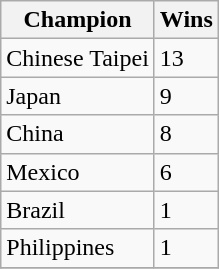<table class="wikitable sortable">
<tr>
<th>Champion</th>
<th>Wins</th>
</tr>
<tr>
<td>Chinese Taipei</td>
<td>13</td>
</tr>
<tr>
<td>Japan</td>
<td>9</td>
</tr>
<tr>
<td>China</td>
<td>8</td>
</tr>
<tr>
<td>Mexico</td>
<td>6</td>
</tr>
<tr>
<td>Brazil</td>
<td>1</td>
</tr>
<tr>
<td>Philippines</td>
<td>1</td>
</tr>
<tr>
</tr>
</table>
